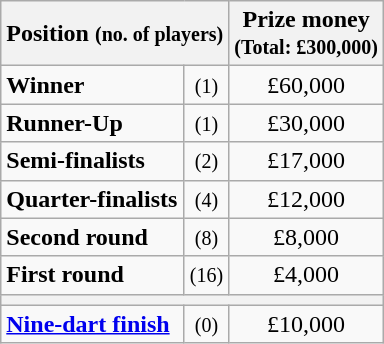<table class="wikitable">
<tr>
<th colspan=2>Position <small>(no. of players)</small></th>
<th>Prize money<br><small>(Total: £300,000)</small></th>
</tr>
<tr>
<td><strong>Winner</strong></td>
<td align=center><small>(1)</small></td>
<td align=center>£60,000</td>
</tr>
<tr>
<td><strong>Runner-Up</strong></td>
<td align=center><small>(1)</small></td>
<td align=center>£30,000</td>
</tr>
<tr>
<td><strong>Semi-finalists</strong></td>
<td align=center><small>(2)</small></td>
<td align=center>£17,000</td>
</tr>
<tr>
<td><strong>Quarter-finalists</strong></td>
<td align=center><small>(4)</small></td>
<td align=center>£12,000</td>
</tr>
<tr>
<td><strong>Second round</strong></td>
<td align=center><small>(8)</small></td>
<td align=center>£8,000</td>
</tr>
<tr>
<td><strong>First round</strong></td>
<td align=center><small>(16)</small></td>
<td align=center>£4,000</td>
</tr>
<tr>
<th colspan=3></th>
</tr>
<tr>
<td><strong><a href='#'>Nine-dart finish</a></strong></td>
<td align=center><small>(0)</small></td>
<td align=center>£10,000</td>
</tr>
</table>
